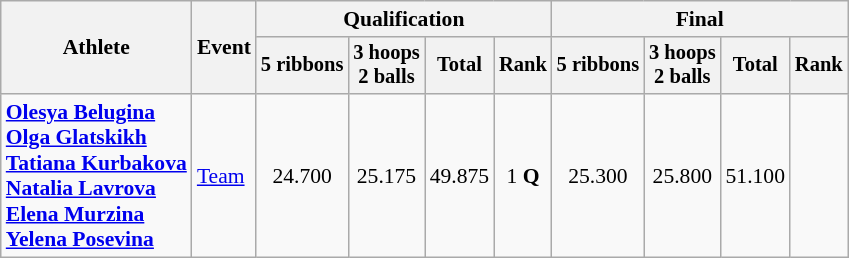<table class="wikitable" style="font-size:90%">
<tr>
<th rowspan="2">Athlete</th>
<th rowspan="2">Event</th>
<th colspan="4">Qualification</th>
<th colspan="4">Final</th>
</tr>
<tr style="font-size:95%">
<th>5 ribbons</th>
<th>3 hoops <br>2 balls</th>
<th>Total</th>
<th>Rank</th>
<th>5 ribbons</th>
<th>3 hoops <br>2 balls</th>
<th>Total</th>
<th>Rank</th>
</tr>
<tr align=center>
<td align=left><strong><a href='#'>Olesya Belugina</a><br><a href='#'>Olga Glatskikh</a><br><a href='#'>Tatiana Kurbakova</a><br><a href='#'>Natalia Lavrova</a><br><a href='#'>Elena Murzina</a><br><a href='#'>Yelena Posevina</a></strong></td>
<td align=left><a href='#'>Team</a></td>
<td>24.700</td>
<td>25.175</td>
<td>49.875</td>
<td>1 <strong>Q</strong></td>
<td>25.300</td>
<td>25.800</td>
<td>51.100</td>
<td></td>
</tr>
</table>
